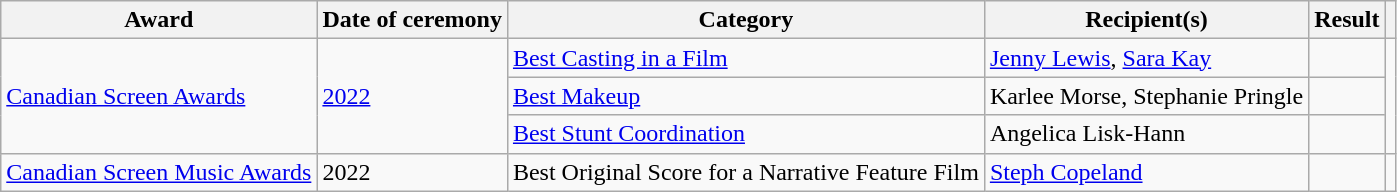<table class="wikitable plainrowheaders sortable">
<tr>
<th scope="col">Award</th>
<th scope="col">Date of ceremony</th>
<th scope="col">Category</th>
<th scope="col">Recipient(s)</th>
<th scope="col">Result</th>
<th scope="col" class="unsortable"></th>
</tr>
<tr>
<td rowspan=3><a href='#'>Canadian Screen Awards</a></td>
<td rowspan=3><a href='#'>2022</a></td>
<td><a href='#'>Best Casting in a Film</a></td>
<td><a href='#'>Jenny Lewis</a>, <a href='#'>Sara Kay</a></td>
<td></td>
<td rowspan=3></td>
</tr>
<tr>
<td><a href='#'>Best Makeup</a></td>
<td>Karlee Morse, Stephanie Pringle</td>
<td></td>
</tr>
<tr>
<td><a href='#'>Best Stunt Coordination</a></td>
<td>Angelica Lisk-Hann</td>
<td></td>
</tr>
<tr>
<td><a href='#'>Canadian Screen Music Awards</a></td>
<td>2022</td>
<td>Best Original Score for a Narrative Feature Film</td>
<td><a href='#'>Steph Copeland</a></td>
<td></td>
<td></td>
</tr>
</table>
